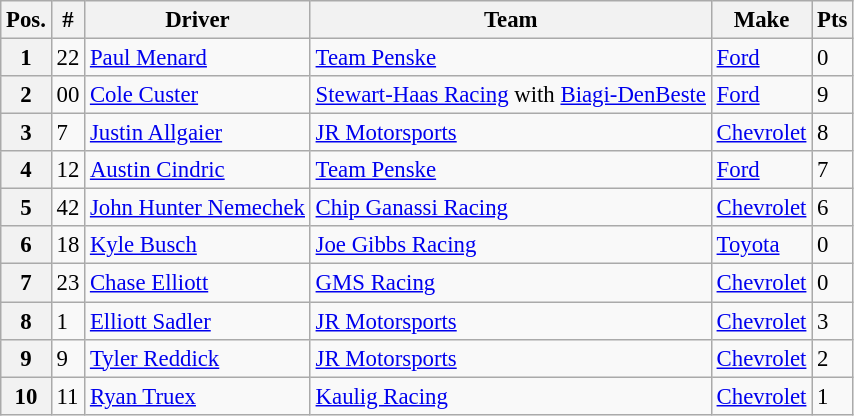<table class="wikitable" style="font-size:95%">
<tr>
<th>Pos.</th>
<th>#</th>
<th>Driver</th>
<th>Team</th>
<th>Make</th>
<th>Pts</th>
</tr>
<tr>
<th>1</th>
<td>22</td>
<td><a href='#'>Paul Menard</a></td>
<td><a href='#'>Team Penske</a></td>
<td><a href='#'>Ford</a></td>
<td>0</td>
</tr>
<tr>
<th>2</th>
<td>00</td>
<td><a href='#'>Cole Custer</a></td>
<td><a href='#'>Stewart-Haas Racing</a> with <a href='#'>Biagi-DenBeste</a></td>
<td><a href='#'>Ford</a></td>
<td>9</td>
</tr>
<tr>
<th>3</th>
<td>7</td>
<td><a href='#'>Justin Allgaier</a></td>
<td><a href='#'>JR Motorsports</a></td>
<td><a href='#'>Chevrolet</a></td>
<td>8</td>
</tr>
<tr>
<th>4</th>
<td>12</td>
<td><a href='#'>Austin Cindric</a></td>
<td><a href='#'>Team Penske</a></td>
<td><a href='#'>Ford</a></td>
<td>7</td>
</tr>
<tr>
<th>5</th>
<td>42</td>
<td><a href='#'>John Hunter Nemechek</a></td>
<td><a href='#'>Chip Ganassi Racing</a></td>
<td><a href='#'>Chevrolet</a></td>
<td>6</td>
</tr>
<tr>
<th>6</th>
<td>18</td>
<td><a href='#'>Kyle Busch</a></td>
<td><a href='#'>Joe Gibbs Racing</a></td>
<td><a href='#'>Toyota</a></td>
<td>0</td>
</tr>
<tr>
<th>7</th>
<td>23</td>
<td><a href='#'>Chase Elliott</a></td>
<td><a href='#'>GMS Racing</a></td>
<td><a href='#'>Chevrolet</a></td>
<td>0</td>
</tr>
<tr>
<th>8</th>
<td>1</td>
<td><a href='#'>Elliott Sadler</a></td>
<td><a href='#'>JR Motorsports</a></td>
<td><a href='#'>Chevrolet</a></td>
<td>3</td>
</tr>
<tr>
<th>9</th>
<td>9</td>
<td><a href='#'>Tyler Reddick</a></td>
<td><a href='#'>JR Motorsports</a></td>
<td><a href='#'>Chevrolet</a></td>
<td>2</td>
</tr>
<tr>
<th>10</th>
<td>11</td>
<td><a href='#'>Ryan Truex</a></td>
<td><a href='#'>Kaulig Racing</a></td>
<td><a href='#'>Chevrolet</a></td>
<td>1</td>
</tr>
</table>
